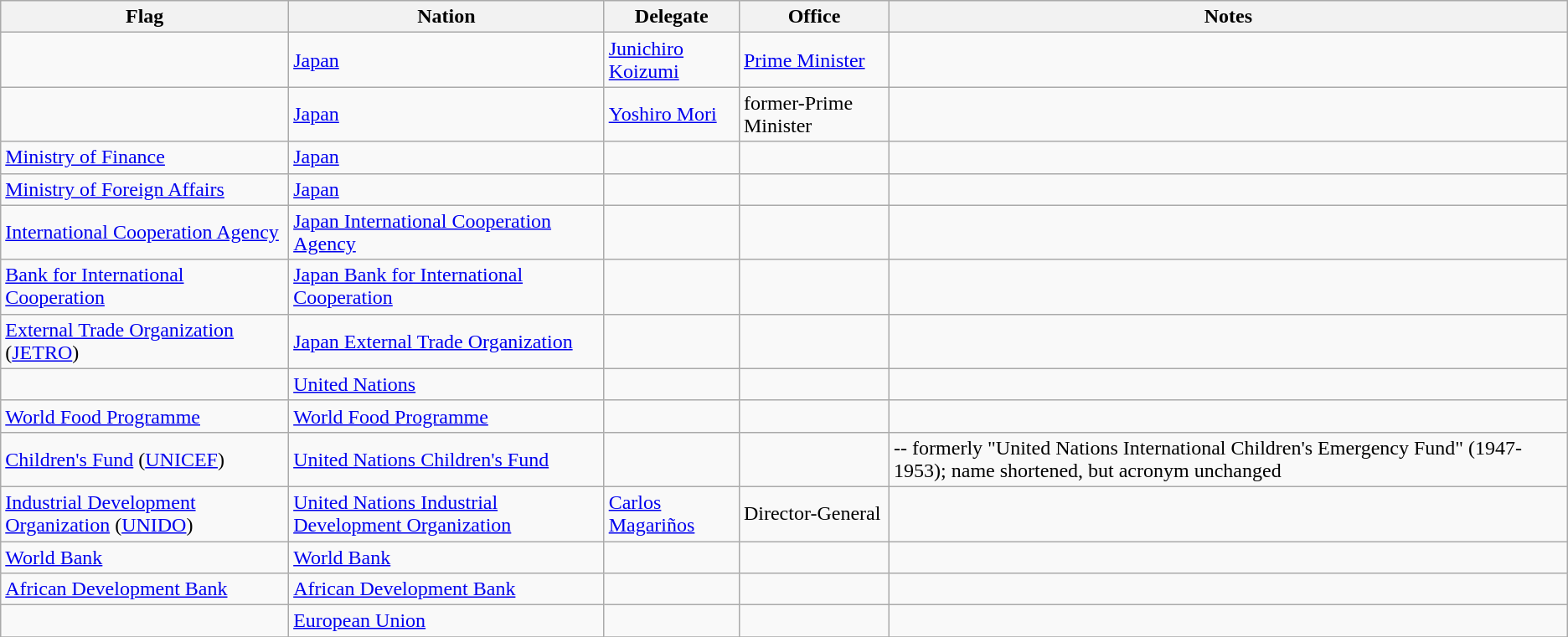<table class="wikitable sortable">
<tr>
<th>Flag</th>
<th>Nation</th>
<th>Delegate</th>
<th>Office</th>
<th>Notes</th>
</tr>
<tr>
<td></td>
<td><a href='#'>Japan</a></td>
<td><a href='#'>Junichiro Koizumi</a></td>
<td><a href='#'>Prime Minister</a></td>
<td></td>
</tr>
<tr>
<td></td>
<td><a href='#'>Japan</a></td>
<td><a href='#'>Yoshiro Mori</a></td>
<td>former-Prime Minister</td>
<td></td>
</tr>
<tr>
<td> <a href='#'>Ministry of Finance</a></td>
<td><a href='#'>Japan</a></td>
<td></td>
<td></td>
<td></td>
</tr>
<tr>
<td> <a href='#'>Ministry of Foreign Affairs</a></td>
<td><a href='#'>Japan</a></td>
<td></td>
<td></td>
<td></td>
</tr>
<tr>
<td> <a href='#'>International Cooperation Agency</a></td>
<td><a href='#'>Japan International Cooperation Agency</a></td>
<td></td>
<td></td>
<td></td>
</tr>
<tr>
<td> <a href='#'>Bank for International Cooperation</a></td>
<td><a href='#'>Japan Bank for International Cooperation</a></td>
<td></td>
<td></td>
<td></td>
</tr>
<tr>
<td> <a href='#'>External Trade Organization</a> (<a href='#'>JETRO</a>)</td>
<td><a href='#'>Japan External Trade Organization</a></td>
<td></td>
<td></td>
<td></td>
</tr>
<tr>
<td></td>
<td><a href='#'>United Nations</a></td>
<td></td>
<td></td>
<td></td>
</tr>
<tr>
<td> <a href='#'>World Food Programme</a></td>
<td><a href='#'>World Food Programme</a></td>
<td></td>
<td></td>
<td></td>
</tr>
<tr>
<td> <a href='#'>Children's Fund</a> (<a href='#'>UNICEF</a>)</td>
<td><a href='#'>United Nations Children's Fund</a></td>
<td></td>
<td></td>
<td>-- formerly "United Nations International Children's Emergency Fund" (1947-1953); name shortened, but acronym unchanged</td>
</tr>
<tr>
<td> <a href='#'>Industrial Development Organization</a> (<a href='#'>UNIDO</a>)</td>
<td><a href='#'>United Nations Industrial Development Organization</a></td>
<td><a href='#'>Carlos Magariños</a></td>
<td>Director-General</td>
<td></td>
</tr>
<tr>
<td><a href='#'>World Bank</a></td>
<td><a href='#'>World Bank</a></td>
<td></td>
<td></td>
<td></td>
</tr>
<tr>
<td><a href='#'>African Development Bank</a></td>
<td><a href='#'>African Development Bank</a></td>
<td></td>
<td></td>
<td></td>
</tr>
<tr>
<td></td>
<td><a href='#'>European Union</a></td>
<td></td>
<td></td>
<td></td>
</tr>
<tr>
</tr>
</table>
